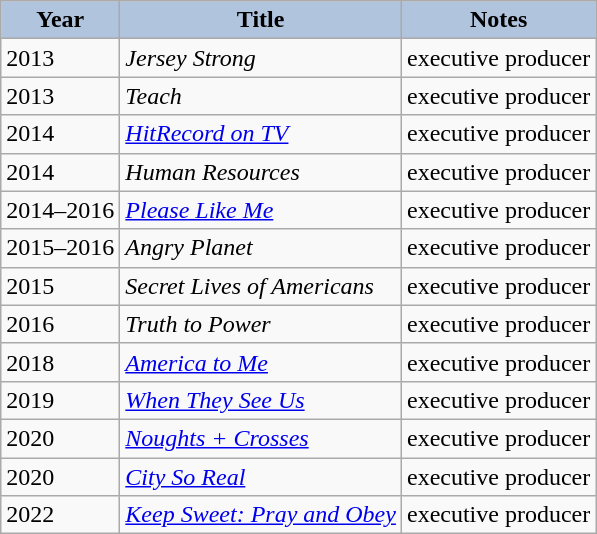<table class="wikitable">
<tr>
<th style="background:#B0C4DE;">Year</th>
<th style="background:#B0C4DE;">Title</th>
<th style="background:#B0C4DE;">Notes</th>
</tr>
<tr>
<td>2013</td>
<td><em>Jersey Strong</em></td>
<td>executive producer</td>
</tr>
<tr>
<td>2013</td>
<td><em>Teach</em></td>
<td>executive producer</td>
</tr>
<tr>
<td>2014</td>
<td><em><a href='#'>HitRecord on TV</a></em></td>
<td>executive producer</td>
</tr>
<tr>
<td>2014</td>
<td><em>Human Resources</em></td>
<td>executive producer</td>
</tr>
<tr>
<td>2014–2016</td>
<td><em><a href='#'>Please Like Me</a></em></td>
<td>executive producer</td>
</tr>
<tr>
<td>2015–2016</td>
<td><em>Angry Planet</em></td>
<td>executive producer</td>
</tr>
<tr>
<td>2015</td>
<td><em>Secret Lives of Americans</em></td>
<td>executive producer</td>
</tr>
<tr>
<td>2016</td>
<td><em>Truth to Power</em></td>
<td>executive producer</td>
</tr>
<tr>
<td>2018</td>
<td><em><a href='#'>America to Me</a></em></td>
<td>executive producer</td>
</tr>
<tr>
<td>2019</td>
<td><em><a href='#'>When They See Us</a></em></td>
<td>executive producer</td>
</tr>
<tr>
<td>2020</td>
<td><em><a href='#'>Noughts + Crosses</a></em></td>
<td>executive producer</td>
</tr>
<tr>
<td>2020</td>
<td><em><a href='#'>City So Real</a></em></td>
<td>executive producer</td>
</tr>
<tr>
<td>2022</td>
<td><em><a href='#'>Keep Sweet: Pray and Obey</a></em></td>
<td>executive producer</td>
</tr>
</table>
